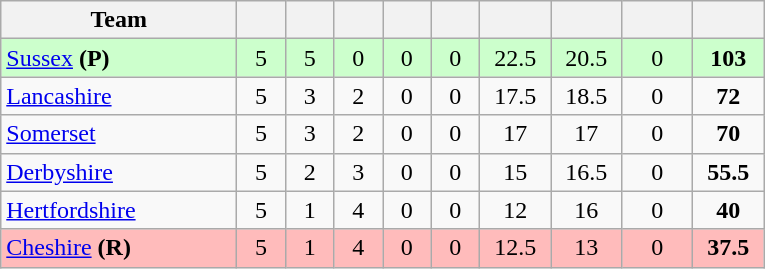<table class="wikitable" style="text-align:center">
<tr>
<th width="150">Team</th>
<th width="25"></th>
<th width="25"></th>
<th width="25"></th>
<th width="25"></th>
<th width="25"></th>
<th width="40"></th>
<th width="40"></th>
<th width="40"></th>
<th width="40"></th>
</tr>
<tr style="background:#cfc">
<td style="text-align:left"><a href='#'>Sussex</a> <strong>(P)</strong></td>
<td>5</td>
<td>5</td>
<td>0</td>
<td>0</td>
<td>0</td>
<td>22.5</td>
<td>20.5</td>
<td>0</td>
<td><strong>103</strong></td>
</tr>
<tr>
<td style="text-align:left"><a href='#'>Lancashire</a></td>
<td>5</td>
<td>3</td>
<td>2</td>
<td>0</td>
<td>0</td>
<td>17.5</td>
<td>18.5</td>
<td>0</td>
<td><strong>72</strong></td>
</tr>
<tr>
<td style="text-align:left"><a href='#'>Somerset</a></td>
<td>5</td>
<td>3</td>
<td>2</td>
<td>0</td>
<td>0</td>
<td>17</td>
<td>17</td>
<td>0</td>
<td><strong>70</strong></td>
</tr>
<tr>
<td style="text-align:left"><a href='#'>Derbyshire</a></td>
<td>5</td>
<td>2</td>
<td>3</td>
<td>0</td>
<td>0</td>
<td>15</td>
<td>16.5</td>
<td>0</td>
<td><strong>55.5</strong></td>
</tr>
<tr>
<td style="text-align:left"><a href='#'>Hertfordshire</a></td>
<td>5</td>
<td>1</td>
<td>4</td>
<td>0</td>
<td>0</td>
<td>12</td>
<td>16</td>
<td>0</td>
<td><strong>40</strong></td>
</tr>
<tr style="background:#FFBBBB">
<td style="text-align:left"><a href='#'>Cheshire</a> <strong>(R)</strong></td>
<td>5</td>
<td>1</td>
<td>4</td>
<td>0</td>
<td>0</td>
<td>12.5</td>
<td>13</td>
<td>0</td>
<td><strong>37.5</strong></td>
</tr>
</table>
